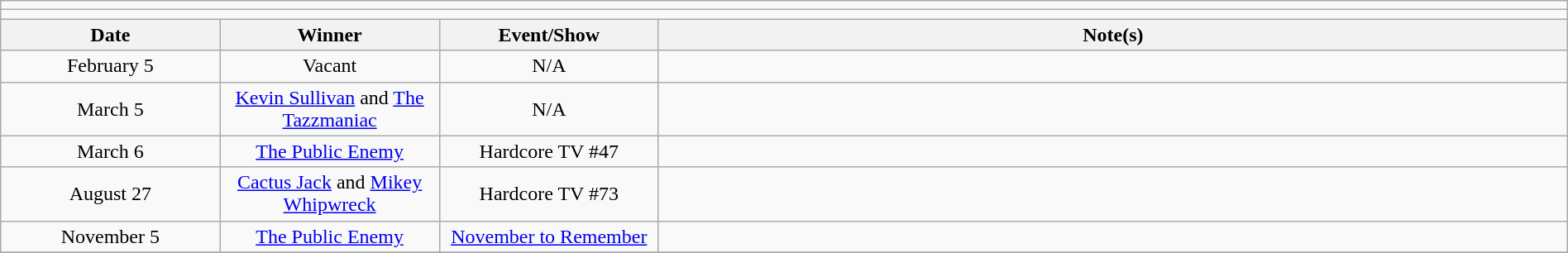<table class="wikitable" style="text-align:center; width:100%;">
<tr>
<td colspan="5"></td>
</tr>
<tr>
<td colspan="5"><strong></strong></td>
</tr>
<tr>
<th width=14%>Date</th>
<th width=14%>Winner</th>
<th width=14%>Event/Show</th>
<th width=58%>Note(s)</th>
</tr>
<tr>
<td>February 5</td>
<td>Vacant</td>
<td>N/A</td>
<td align=left></td>
</tr>
<tr>
<td>March 5</td>
<td><a href='#'>Kevin Sullivan</a> and <a href='#'>The Tazzmaniac</a></td>
<td>N/A</td>
<td align=left></td>
</tr>
<tr>
<td>March 6</td>
<td><a href='#'>The Public Enemy</a><br></td>
<td>Hardcore TV #47</td>
<td align=left></td>
</tr>
<tr>
<td>August 27</td>
<td><a href='#'>Cactus Jack</a> and <a href='#'>Mikey Whipwreck</a></td>
<td>Hardcore TV #73</td>
<td align=left></td>
</tr>
<tr>
<td>November 5</td>
<td><a href='#'>The Public Enemy</a><br></td>
<td><a href='#'>November to Remember</a></td>
<td align=left></td>
</tr>
<tr>
</tr>
</table>
